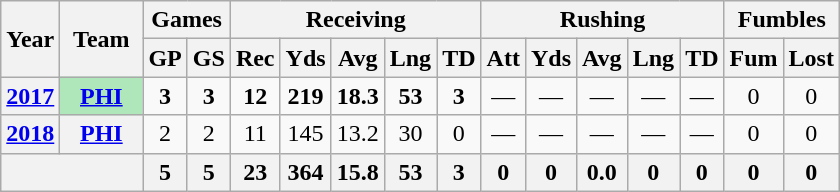<table class=wikitable style="text-align:center;">
<tr>
<th rowspan="2">Year</th>
<th rowspan="2">Team</th>
<th colspan="2">Games</th>
<th colspan="5">Receiving</th>
<th colspan="5">Rushing</th>
<th colspan="2">Fumbles</th>
</tr>
<tr>
<th>GP</th>
<th>GS</th>
<th>Rec</th>
<th>Yds</th>
<th>Avg</th>
<th>Lng</th>
<th>TD</th>
<th>Att</th>
<th>Yds</th>
<th>Avg</th>
<th>Lng</th>
<th>TD</th>
<th>Fum</th>
<th>Lost</th>
</tr>
<tr>
<th><a href='#'>2017</a></th>
<th style="background:#afe6ba; width:3em;"><a href='#'>PHI</a></th>
<td><strong>3</strong></td>
<td><strong>3</strong></td>
<td><strong>12</strong></td>
<td><strong>219</strong></td>
<td><strong>18.3</strong></td>
<td><strong>53</strong></td>
<td><strong>3</strong></td>
<td>—</td>
<td>—</td>
<td>—</td>
<td>—</td>
<td>—</td>
<td>0</td>
<td>0</td>
</tr>
<tr>
<th><a href='#'>2018</a></th>
<th><a href='#'>PHI</a></th>
<td>2</td>
<td>2</td>
<td>11</td>
<td>145</td>
<td>13.2</td>
<td>30</td>
<td>0</td>
<td>—</td>
<td>—</td>
<td>—</td>
<td>—</td>
<td>—</td>
<td>0</td>
<td>0</td>
</tr>
<tr>
<th colspan="2"></th>
<th>5</th>
<th>5</th>
<th>23</th>
<th>364</th>
<th>15.8</th>
<th>53</th>
<th>3</th>
<th>0</th>
<th>0</th>
<th>0.0</th>
<th>0</th>
<th>0</th>
<th>0</th>
<th>0</th>
</tr>
</table>
